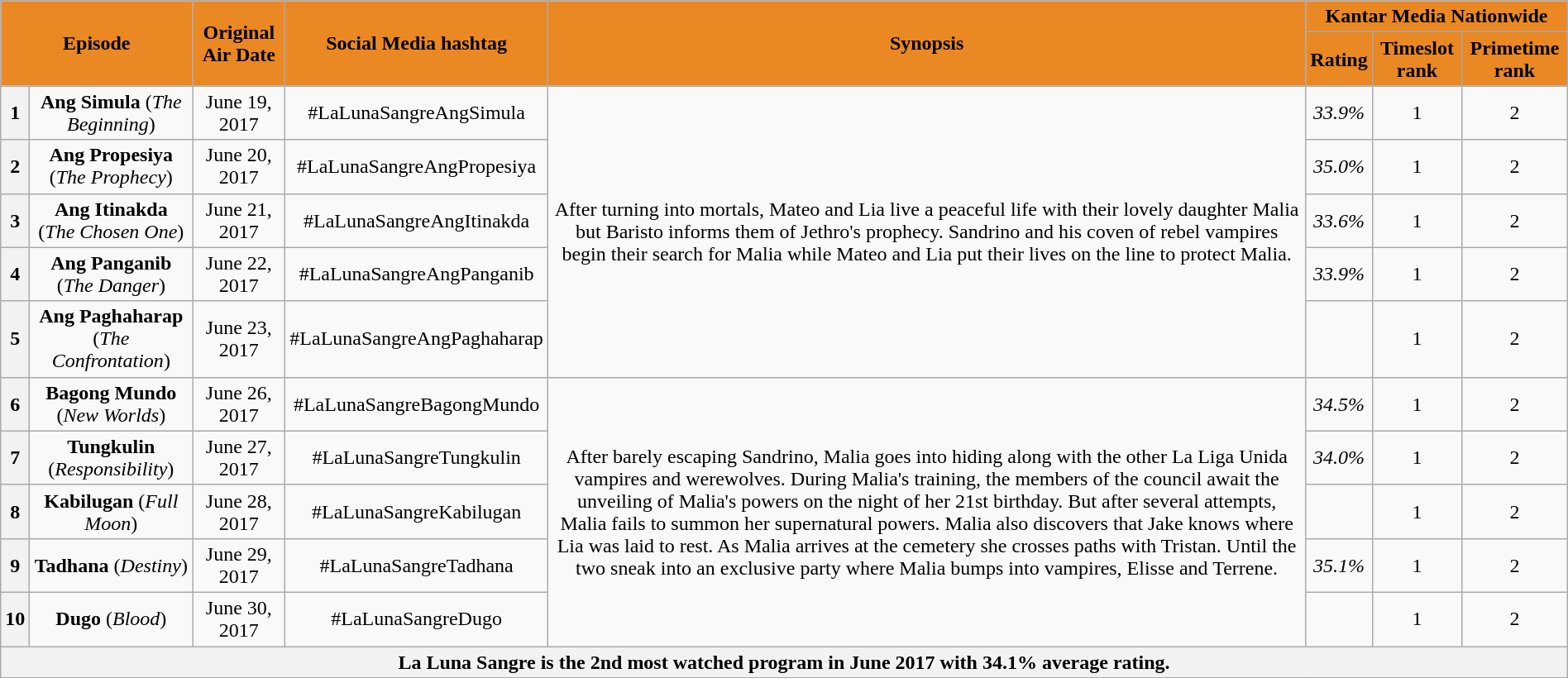<table class="wikitable" style="text-align:center; font-size:100%; line-height:18px;"  width="100%">
<tr>
<th style="background-color:#EA8824; color:#000000;" colspan="2" rowspan="2">Episode</th>
<th style="background-color:#EA8824; color:#000000;" rowspan="2">Original Air Date</th>
<th style="background-color:#EA8824; color:#000000;" rowspan="2">Social Media hashtag</th>
<th style="background-color:#EA8824; color:#000000;" rowspan="2">Synopsis</th>
<th style="background-color:#EA8824; color:#000000;" colspan="3">Kantar Media Nationwide</th>
</tr>
<tr>
<th style="background-color:#EA8824; color:#000000;">Rating</th>
<th style="background-color:#EA8824; color:#000000;">Timeslot rank</th>
<th style="background-color:#EA8824; color:#000000;">Primetime rank</th>
</tr>
<tr>
<th>1</th>
<td><strong>Ang Simula</strong> (<em>The Beginning</em>)</td>
<td>June 19, 2017</td>
<td>#LaLunaSangreAngSimula</td>
<td rowspan="5">After turning into mortals, Mateo and Lia live a peaceful life with their lovely daughter Malia but Baristo informs them of Jethro's prophecy. Sandrino and his coven of rebel vampires begin their search for Malia while Mateo and Lia put their lives on the line to protect Malia.</td>
<td><em>33.9%</em></td>
<td>1</td>
<td>2</td>
</tr>
<tr>
<th>2</th>
<td><strong>Ang Propesiya</strong> (<em>The Prophecy</em>)</td>
<td>June 20, 2017</td>
<td>#LaLunaSangreAngPropesiya</td>
<td><em>35.0%</em></td>
<td>1</td>
<td>2</td>
</tr>
<tr>
<th>3</th>
<td><strong>Ang Itinakda</strong> (<em>The Chosen One</em>)</td>
<td>June 21, 2017</td>
<td>#LaLunaSangreAngItinakda</td>
<td><em>33.6%</em></td>
<td>1</td>
<td>2</td>
</tr>
<tr>
<th>4</th>
<td><strong>Ang Panganib</strong> (<em>The Danger</em>)</td>
<td>June 22, 2017</td>
<td>#LaLunaSangreAngPanganib</td>
<td><em>33.9%</em></td>
<td>1</td>
<td>2</td>
</tr>
<tr>
<th>5</th>
<td><strong>Ang Paghaharap</strong> (<em>The Confrontation</em>)</td>
<td>June 23, 2017</td>
<td>#LaLunaSangreAngPaghaharap</td>
<td></td>
<td>1</td>
<td>2</td>
</tr>
<tr>
<th>6</th>
<td><strong>Bagong Mundo</strong> (<em>New Worlds</em>)</td>
<td>June 26, 2017</td>
<td>#LaLunaSangreBagongMundo</td>
<td rowspan="5">After barely escaping Sandrino, Malia goes into hiding along with the other La Liga Unida vampires and werewolves. During Malia's training, the members of the council await the unveiling of Malia's powers on the night of her 21st birthday. But after several attempts, Malia fails to summon her supernatural powers. Malia also discovers that Jake knows where Lia was laid to rest. As Malia arrives at the cemetery she crosses paths with Tristan. Until the two sneak into an exclusive party where Malia bumps into vampires, Elisse and Terrene.</td>
<td><em>34.5%</em></td>
<td>1</td>
<td>2</td>
</tr>
<tr>
<th>7</th>
<td><strong>Tungkulin</strong> (<em>Responsibility</em>)</td>
<td>June 27, 2017</td>
<td>#LaLunaSangreTungkulin</td>
<td><em>34.0%</em></td>
<td>1</td>
<td>2</td>
</tr>
<tr>
<th>8</th>
<td><strong>Kabilugan</strong> (<em>Full Moon</em>)</td>
<td>June 28, 2017</td>
<td>#LaLunaSangreKabilugan</td>
<td></td>
<td>1</td>
<td>2</td>
</tr>
<tr>
<th>9</th>
<td><strong>Tadhana</strong> (<em>Destiny</em>)</td>
<td>June 29, 2017</td>
<td>#LaLunaSangreTadhana</td>
<td><em>35.1%</em></td>
<td>1</td>
<td>2</td>
</tr>
<tr>
<th>10</th>
<td><strong>Dugo</strong> (<em>Blood</em>)</td>
<td>June 30, 2017</td>
<td>#LaLunaSangreDugo</td>
<td></td>
<td>1</td>
<td>2</td>
</tr>
<tr>
<th colspan = "8" style="text-align: center; border-: 3px solid #ffba31;">La Luna Sangre is the 2nd most watched program in June 2017 with 34.1% average rating.</th>
</tr>
<tr>
</tr>
</table>
